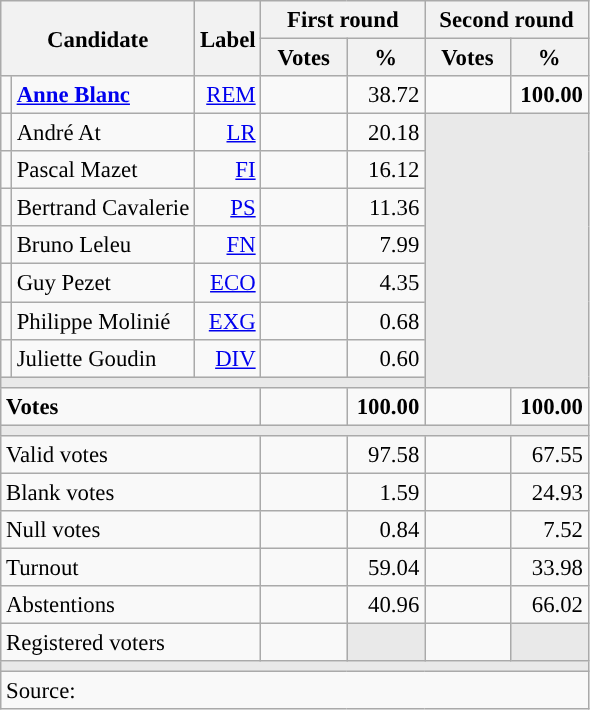<table class="wikitable" style="text-align:right;font-size:95%;">
<tr>
<th colspan="2" rowspan="2">Candidate</th>
<th rowspan="2">Label</th>
<th colspan="2">First round</th>
<th colspan="2">Second round</th>
</tr>
<tr>
<th style="width:50px;">Votes</th>
<th style="width:45px;">%</th>
<th style="width:50px;">Votes</th>
<th style="width:45px;">%</th>
</tr>
<tr>
<td style="color:inherit;background:"></td>
<td style="text-align:left;"><strong><a href='#'>Anne Blanc</a></strong></td>
<td><a href='#'>REM</a></td>
<td></td>
<td>38.72</td>
<td><strong></strong></td>
<td><strong>100.00</strong></td>
</tr>
<tr>
<td style="color:inherit;background:"></td>
<td style="text-align:left;">André At</td>
<td><a href='#'>LR</a></td>
<td></td>
<td>20.18</td>
<td colspan="2" rowspan="8" style="background:#E9E9E9;"></td>
</tr>
<tr>
<td style="color:inherit;background:"></td>
<td style="text-align:left;">Pascal Mazet</td>
<td><a href='#'>FI</a></td>
<td></td>
<td>16.12</td>
</tr>
<tr>
<td style="color:inherit;background:"></td>
<td style="text-align:left;">Bertrand Cavalerie</td>
<td><a href='#'>PS</a></td>
<td></td>
<td>11.36</td>
</tr>
<tr>
<td style="color:inherit;background:"></td>
<td style="text-align:left;">Bruno Leleu</td>
<td><a href='#'>FN</a></td>
<td></td>
<td>7.99</td>
</tr>
<tr>
<td style="color:inherit;background:"></td>
<td style="text-align:left;">Guy Pezet</td>
<td><a href='#'>ECO</a></td>
<td></td>
<td>4.35</td>
</tr>
<tr>
<td style="color:inherit;background:"></td>
<td style="text-align:left;">Philippe Molinié</td>
<td><a href='#'>EXG</a></td>
<td></td>
<td>0.68</td>
</tr>
<tr>
<td style="color:inherit;background:"></td>
<td style="text-align:left;">Juliette Goudin</td>
<td><a href='#'>DIV</a></td>
<td></td>
<td>0.60</td>
</tr>
<tr>
<td colspan="7" style="background:#E9E9E9;"></td>
</tr>
<tr style="font-weight:bold;">
<td colspan="3" style="text-align:left;">Votes</td>
<td></td>
<td>100.00</td>
<td></td>
<td>100.00</td>
</tr>
<tr>
<td colspan="7" style="background:#E9E9E9;"></td>
</tr>
<tr>
<td colspan="3" style="text-align:left;">Valid votes</td>
<td></td>
<td>97.58</td>
<td></td>
<td>67.55</td>
</tr>
<tr>
<td colspan="3" style="text-align:left;">Blank votes</td>
<td></td>
<td>1.59</td>
<td></td>
<td>24.93</td>
</tr>
<tr>
<td colspan="3" style="text-align:left;">Null votes</td>
<td></td>
<td>0.84</td>
<td></td>
<td>7.52</td>
</tr>
<tr>
<td colspan="3" style="text-align:left;">Turnout</td>
<td></td>
<td>59.04</td>
<td></td>
<td>33.98</td>
</tr>
<tr>
<td colspan="3" style="text-align:left;">Abstentions</td>
<td></td>
<td>40.96</td>
<td></td>
<td>66.02</td>
</tr>
<tr>
<td colspan="3" style="text-align:left;">Registered voters</td>
<td></td>
<td style="background:#E9E9E9;"></td>
<td></td>
<td style="background:#E9E9E9;"></td>
</tr>
<tr>
<td colspan="7" style="background:#E9E9E9;"></td>
</tr>
<tr>
<td colspan="7" style="text-align:left;">Source: </td>
</tr>
</table>
